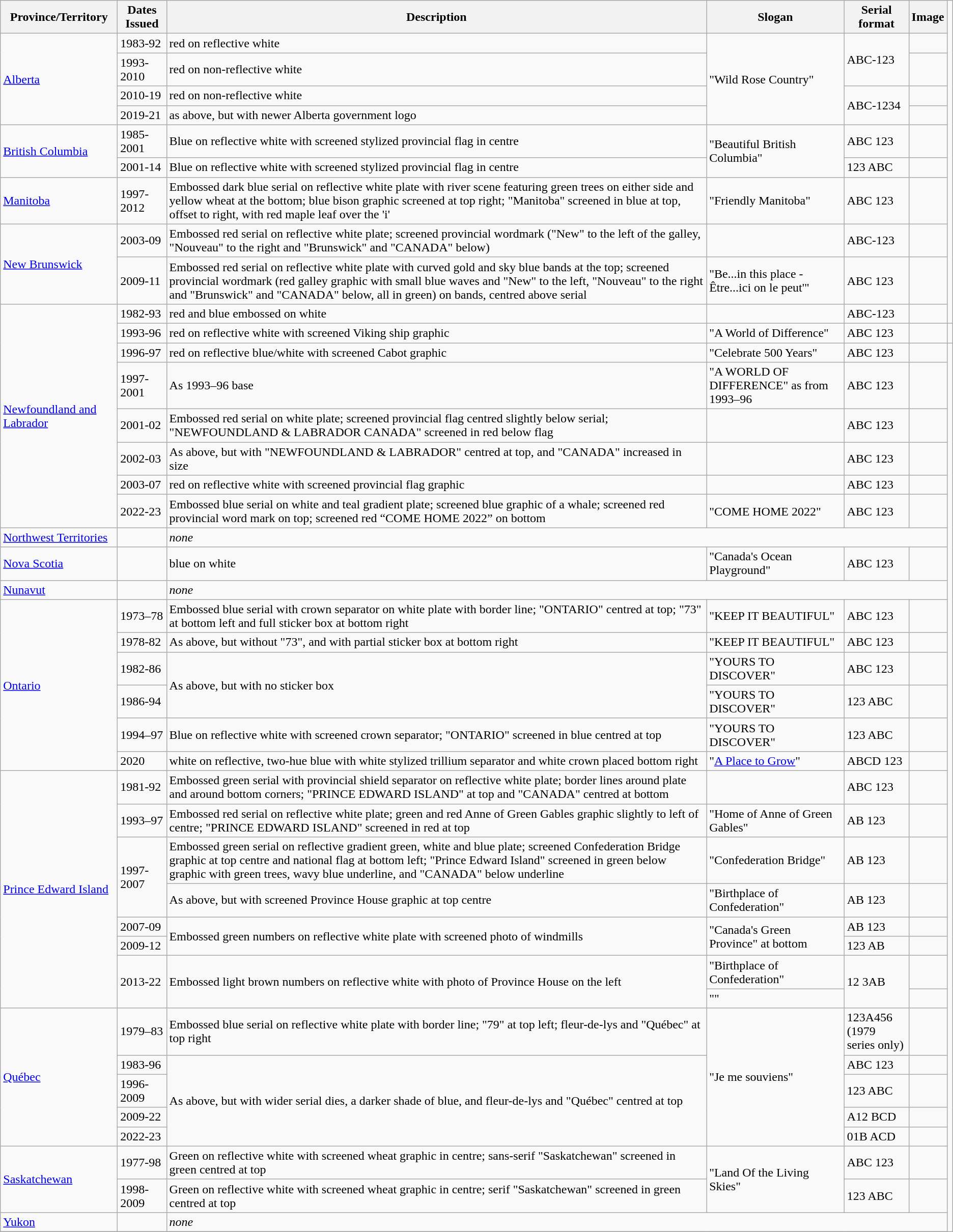<table class="wikitable">
<tr>
<th>Province/Territory</th>
<th>Dates Issued</th>
<th>Description</th>
<th>Slogan</th>
<th>Serial format</th>
<th>Image</th>
</tr>
<tr>
<td rowspan="4"><a href='#'>Alberta</a></td>
<td>1983-92</td>
<td>red on reflective white</td>
<td rowspan="4">"Wild Rose Country"</td>
<td rowspan="2">ABC-123</td>
<td></td>
</tr>
<tr>
<td>1993-2010</td>
<td>red on non-reflective white</td>
<td></td>
</tr>
<tr>
<td>2010-19</td>
<td>red on non-reflective white</td>
<td rowspan="2">ABC-1234</td>
<td></td>
</tr>
<tr>
<td>2019-21</td>
<td>as above, but with newer Alberta government logo</td>
<td></td>
</tr>
<tr>
<td rowspan=2><a href='#'>British Columbia</a></td>
<td>1985-2001</td>
<td>Blue on reflective white with screened stylized provincial flag in centre</td>
<td rowspan=2>"Beautiful British Columbia"</td>
<td>ABC 123</td>
<td></td>
</tr>
<tr>
<td>2001-14</td>
<td>Blue on reflective white with screened stylized provincial flag in centre</td>
<td>123 ABC</td>
<td></td>
</tr>
<tr>
<td><a href='#'>Manitoba</a></td>
<td>1997-2012</td>
<td>Embossed dark blue serial on reflective white plate with river scene featuring green trees on either side and yellow wheat at the bottom; blue bison graphic screened at top right; "Manitoba" screened in blue at top, offset to right, with red maple leaf over the 'i'</td>
<td>"Friendly Manitoba"</td>
<td>ABC 123</td>
<td></td>
</tr>
<tr>
<td rowspan=2><a href='#'>New Brunswick</a></td>
<td>2003-09</td>
<td>Embossed red serial on reflective white plate; screened provincial wordmark ("New" to the left of the galley, "Nouveau" to the right and "Brunswick" and "CANADA" below)</td>
<td></td>
<td>ABC-123</td>
<td></td>
</tr>
<tr>
<td>2009-11</td>
<td>Embossed red serial on reflective white plate with curved gold and sky blue bands at the top; screened provincial wordmark (red galley graphic with small blue waves and "New" to the left, "Nouveau" to the right and "Brunswick" and "CANADA" below, all in green) on bands, centred above serial</td>
<td>"Be...in this place - Être...ici on le peut'"</td>
<td>ABC 123</td>
<td></td>
</tr>
<tr>
<td rowspan=8><a href='#'>Newfoundland and Labrador</a></td>
<td>1982-93</td>
<td>red and blue embossed on white</td>
<td></td>
<td>ABC-123</td>
<td></td>
</tr>
<tr>
<td>1993-96</td>
<td>red on reflective white with screened Viking ship graphic</td>
<td>"A World of Difference"</td>
<td>ABC 123</td>
<td></td>
<td></td>
</tr>
<tr>
<td>1996-97</td>
<td>red on reflective blue/white with screened Cabot graphic</td>
<td>"Celebrate 500 Years"</td>
<td>ABC 123</td>
<td></td>
</tr>
<tr>
<td>1997-2001</td>
<td>As 1993–96 base</td>
<td>"A WORLD OF DIFFERENCE" as from 1993–96</td>
<td>ABC 123</td>
<td></td>
</tr>
<tr>
<td>2001-02</td>
<td>Embossed red serial on white plate; screened provincial flag centred slightly below serial; "NEWFOUNDLAND & LABRADOR CANADA" screened in red below flag</td>
<td></td>
<td>ABC 123</td>
<td></td>
</tr>
<tr>
<td>2002-03</td>
<td>As above, but with "NEWFOUNDLAND & LABRADOR" centred at top, and "CANADA" increased in size</td>
<td></td>
<td>ABC 123</td>
<td></td>
</tr>
<tr>
<td>2003-07</td>
<td>red on reflective white with screened provincial flag graphic</td>
<td></td>
<td>ABC 123</td>
<td></td>
</tr>
<tr>
<td>2022-23</td>
<td>Embossed blue serial on white and teal gradient plate; screened blue graphic of a whale; screened red provincial word mark on top; screened red “COME HOME 2022” on bottom</td>
<td>"COME HOME 2022"</td>
<td>ABC 123</td>
<td></td>
</tr>
<tr>
<td><a href='#'>Northwest Territories</a></td>
<td></td>
<td colspan=4><em>none</em></td>
</tr>
<tr>
<td><a href='#'>Nova Scotia</a></td>
<td></td>
<td>blue on white</td>
<td>"Canada's Ocean Playground"</td>
<td>ABC 123</td>
<td></td>
</tr>
<tr>
<td><a href='#'>Nunavut</a></td>
<td></td>
<td colspan=4><em>none</em></td>
</tr>
<tr>
<td rowspan=6><a href='#'>Ontario</a></td>
<td>1973–78</td>
<td>Embossed blue serial with crown separator on white plate with border line; "ONTARIO" centred at top; "73" at bottom left and full sticker box at bottom right</td>
<td>"KEEP IT BEAUTIFUL"</td>
<td>ABC 123</td>
<td></td>
</tr>
<tr>
<td>1978-82</td>
<td>As above, but without "73", and with partial sticker box at bottom right</td>
<td>"KEEP IT BEAUTIFUL"</td>
<td>ABC 123</td>
<td></td>
</tr>
<tr>
<td>1982-86</td>
<td rowspan=2>As above, but with no sticker box</td>
<td>"YOURS TO DISCOVER"</td>
<td>ABC 123</td>
<td></td>
</tr>
<tr>
<td>1986-94</td>
<td>"YOURS TO DISCOVER"</td>
<td>123 ABC</td>
<td></td>
</tr>
<tr>
<td>1994–97</td>
<td>Blue on reflective white with screened crown separator; "ONTARIO" screened in blue centred at top</td>
<td>"YOURS TO DISCOVER"</td>
<td>123 ABC</td>
<td></td>
</tr>
<tr>
<td>2020</td>
<td>white on reflective, two-hue blue with white stylized trillium separator and white crown placed bottom right</td>
<td>"<a href='#'>A Place to Grow</a>"</td>
<td>ABCD 123</td>
<td></td>
</tr>
<tr>
<td rowspan="8"><a href='#'>Prince Edward Island</a></td>
<td>1981-92</td>
<td>Embossed green serial with provincial shield separator on reflective white plate; border lines around plate and around bottom corners; "PRINCE EDWARD ISLAND" at top and "CANADA" centred at bottom</td>
<td></td>
<td>ABC 123</td>
<td></td>
</tr>
<tr>
<td>1993–97</td>
<td>Embossed red serial on reflective white plate; green and red Anne of Green Gables graphic slightly to left of centre; "PRINCE EDWARD ISLAND" screened in red at top</td>
<td>"Home of Anne of Green Gables"</td>
<td>AB 123</td>
<td></td>
</tr>
<tr>
<td rowspan=2>1997-2007</td>
<td>Embossed green serial on reflective gradient green, white and blue plate; screened Confederation Bridge graphic at top centre and national flag at bottom left; "Prince Edward Island" screened in green below graphic with green trees, wavy blue underline, and "CANADA" below underline</td>
<td>"Confederation Bridge"</td>
<td>AB 123</td>
<td></td>
</tr>
<tr>
<td>As above, but with screened Province House graphic at top centre</td>
<td>"Birthplace of Confederation"</td>
<td>AB 123</td>
<td></td>
</tr>
<tr>
<td>2007-09</td>
<td rowspan=2>Embossed green numbers on reflective white plate with screened photo of windmills</td>
<td rowspan=2>"Canada's Green Province" at bottom</td>
<td>AB 123</td>
<td></td>
</tr>
<tr>
<td>2009-12</td>
<td>123 AB</td>
<td></td>
</tr>
<tr>
<td rowspan="2">2013-22</td>
<td rowspan="2">Embossed light brown numbers on reflective white with photo of Province House on the left</td>
<td>"Birthplace of Confederation"</td>
<td rowspan="2">12 3AB</td>
<td></td>
</tr>
<tr>
<td>""</td>
<td></td>
</tr>
<tr>
<td rowspan="5"><a href='#'>Québec</a></td>
<td>1979–83</td>
<td>Embossed blue serial on reflective white plate with border line; "79" at top left; fleur-de-lys and "Québec" at top right</td>
<td rowspan="5">"Je me souviens"</td>
<td>123A456<br>(1979 series only)</td>
<td></td>
</tr>
<tr>
<td>1983-96</td>
<td rowspan="4">As above, but with wider serial dies, a darker shade of blue, and fleur-de-lys and "Québec" centred at top</td>
<td>ABC 123</td>
<td></td>
</tr>
<tr>
<td>1996-2009</td>
<td>123 ABC</td>
<td></td>
</tr>
<tr>
<td>2009-22</td>
<td>A12 BCD</td>
<td></td>
</tr>
<tr>
<td>2022-23</td>
<td>01B ACD</td>
<td></td>
</tr>
<tr>
<td rowspan=2><a href='#'>Saskatchewan</a></td>
<td>1977-98</td>
<td>Green on reflective white with screened wheat graphic in centre; sans-serif "Saskatchewan" screened in green centred at top</td>
<td rowspan=2>"Land Of the Living Skies"</td>
<td>ABC 123</td>
<td></td>
</tr>
<tr>
<td>1998-2009</td>
<td>Green on reflective white with screened wheat graphic in centre; serif "Saskatchewan" screened in green centred at top</td>
<td>123 ABC</td>
<td></td>
</tr>
<tr>
<td><a href='#'>Yukon</a></td>
<td></td>
<td colspan=4><em>none</em></td>
</tr>
<tr>
</tr>
</table>
